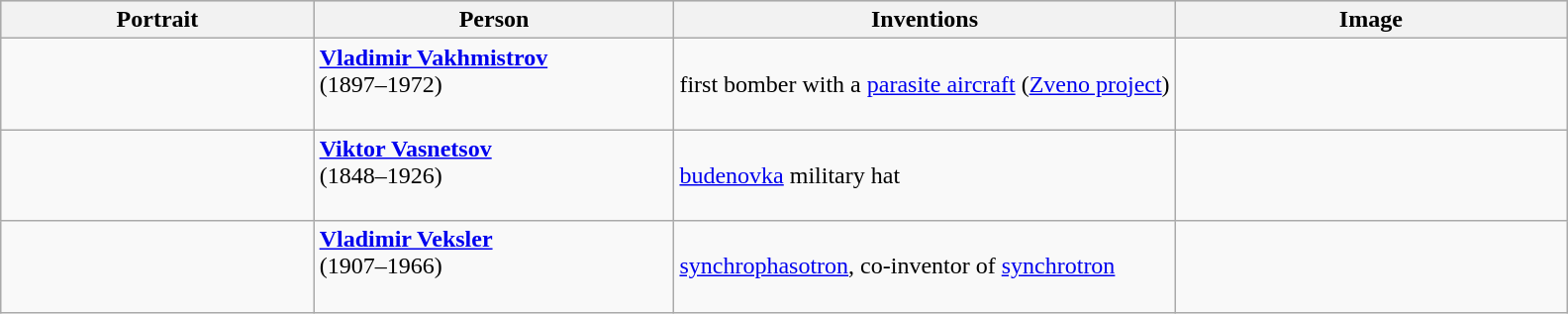<table class="wikitable">
<tr style="background:#ccc;">
<th width=20%>Portrait</th>
<th width=23%>Person</th>
<th width=32%>Inventions</th>
<th width=25%>Image</th>
</tr>
<tr>
<td align=center></td>
<td><strong><a href='#'>Vladimir Vakhmistrov</a></strong><br>(1897–1972)<br> <br> </td>
<td>first bomber with a <a href='#'>parasite aircraft</a> (<a href='#'>Zveno project</a>)</td>
<td align=center></td>
</tr>
<tr>
<td align=center></td>
<td><strong><a href='#'>Viktor Vasnetsov</a></strong><br> (1848–1926)<br><br></td>
<td><a href='#'>budenovka</a> military hat</td>
<td align=center></td>
</tr>
<tr>
<td align=center></td>
<td><strong><a href='#'>Vladimir Veksler</a></strong> <br> (1907–1966)<br><br></td>
<td><a href='#'>synchrophasotron</a>, co-inventor of <a href='#'>synchrotron</a></td>
<td align=center></td>
</tr>
</table>
